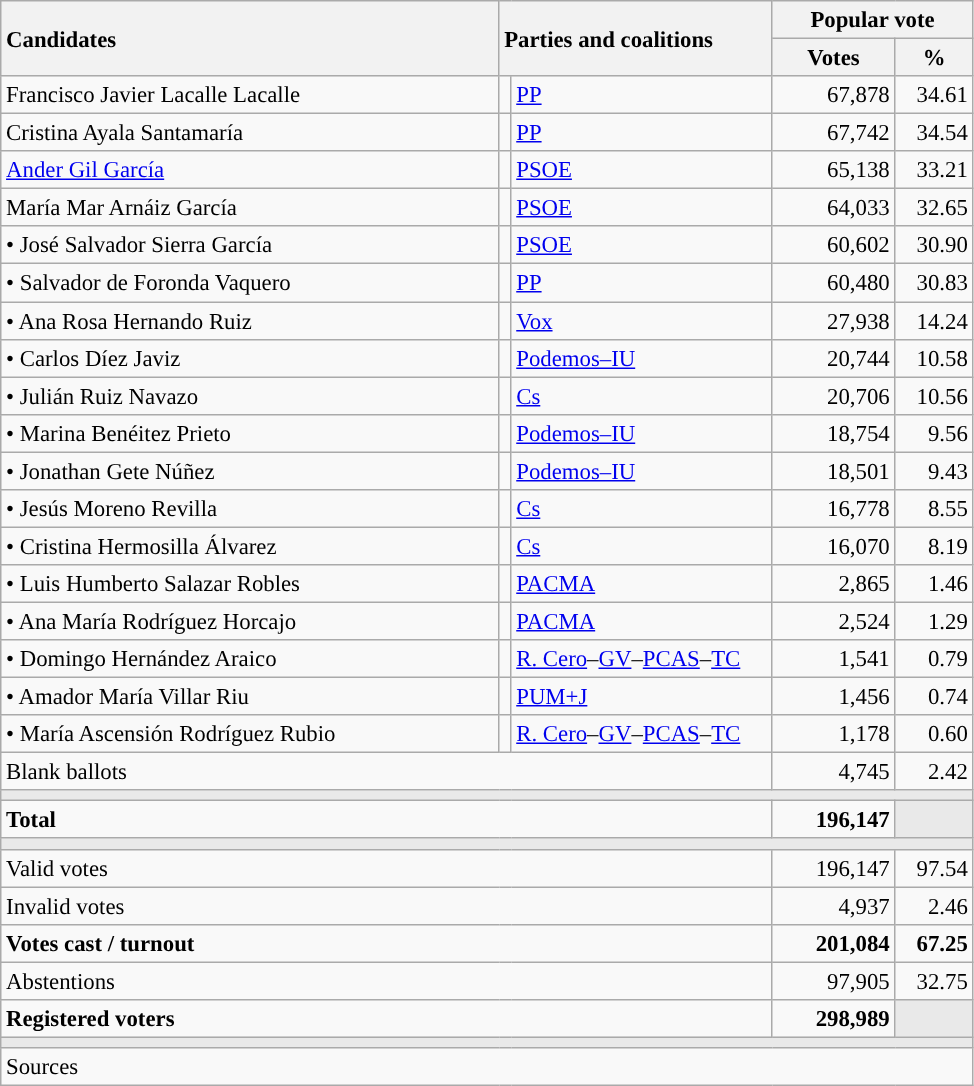<table class="wikitable" style="text-align:right; font-size:95%;">
<tr>
<th style="text-align:left;" rowspan="2" width="325">Candidates</th>
<th style="text-align:left;" rowspan="2" colspan="2" width="175">Parties and coalitions</th>
<th colspan="2">Popular vote</th>
</tr>
<tr>
<th width="75">Votes</th>
<th width="45">%</th>
</tr>
<tr>
<td align="left"> Francisco Javier Lacalle Lacalle</td>
<td width="1" style="color:inherit;background:"></td>
<td align="left"><a href='#'>PP</a></td>
<td>67,878</td>
<td>34.61</td>
</tr>
<tr>
<td align="left"> Cristina Ayala Santamaría</td>
<td style="color:inherit;background:"></td>
<td align="left"><a href='#'>PP</a></td>
<td>67,742</td>
<td>34.54</td>
</tr>
<tr>
<td align="left"> <a href='#'>Ander Gil García</a></td>
<td style="color:inherit;background:"></td>
<td align="left"><a href='#'>PSOE</a></td>
<td>65,138</td>
<td>33.21</td>
</tr>
<tr>
<td align="left"> María Mar Arnáiz García</td>
<td style="color:inherit;background:"></td>
<td align="left"><a href='#'>PSOE</a></td>
<td>64,033</td>
<td>32.65</td>
</tr>
<tr>
<td align="left">• José Salvador Sierra García</td>
<td style="color:inherit;background:"></td>
<td align="left"><a href='#'>PSOE</a></td>
<td>60,602</td>
<td>30.90</td>
</tr>
<tr>
<td align="left">• Salvador de Foronda Vaquero</td>
<td style="color:inherit;background:"></td>
<td align="left"><a href='#'>PP</a></td>
<td>60,480</td>
<td>30.83</td>
</tr>
<tr>
<td align="left">• Ana Rosa Hernando Ruiz</td>
<td style="color:inherit;background:"></td>
<td align="left"><a href='#'>Vox</a></td>
<td>27,938</td>
<td>14.24</td>
</tr>
<tr>
<td align="left">• Carlos Díez Javiz</td>
<td style="color:inherit;background:"></td>
<td align="left"><a href='#'>Podemos–IU</a></td>
<td>20,744</td>
<td>10.58</td>
</tr>
<tr>
<td align="left">• Julián Ruiz Navazo</td>
<td style="color:inherit;background:"></td>
<td align="left"><a href='#'>Cs</a></td>
<td>20,706</td>
<td>10.56</td>
</tr>
<tr>
<td align="left">• Marina Benéitez Prieto</td>
<td style="color:inherit;background:"></td>
<td align="left"><a href='#'>Podemos–IU</a></td>
<td>18,754</td>
<td>9.56</td>
</tr>
<tr>
<td align="left">• Jonathan Gete Núñez</td>
<td style="color:inherit;background:"></td>
<td align="left"><a href='#'>Podemos–IU</a></td>
<td>18,501</td>
<td>9.43</td>
</tr>
<tr>
<td align="left">• Jesús Moreno Revilla</td>
<td style="color:inherit;background:"></td>
<td align="left"><a href='#'>Cs</a></td>
<td>16,778</td>
<td>8.55</td>
</tr>
<tr>
<td align="left">• Cristina Hermosilla Álvarez</td>
<td style="color:inherit;background:"></td>
<td align="left"><a href='#'>Cs</a></td>
<td>16,070</td>
<td>8.19</td>
</tr>
<tr>
<td align="left">• Luis Humberto Salazar Robles</td>
<td style="color:inherit;background:"></td>
<td align="left"><a href='#'>PACMA</a></td>
<td>2,865</td>
<td>1.46</td>
</tr>
<tr>
<td align="left">• Ana María Rodríguez Horcajo</td>
<td style="color:inherit;background:"></td>
<td align="left"><a href='#'>PACMA</a></td>
<td>2,524</td>
<td>1.29</td>
</tr>
<tr>
<td align="left">• Domingo Hernández Araico</td>
<td style="color:inherit;background:"></td>
<td align="left"><a href='#'>R. Cero</a>–<a href='#'>GV</a>–<a href='#'>PCAS</a>–<a href='#'>TC</a></td>
<td>1,541</td>
<td>0.79</td>
</tr>
<tr>
<td align="left">• Amador María Villar Riu</td>
<td style="color:inherit;background:"></td>
<td align="left"><a href='#'>PUM+J</a></td>
<td>1,456</td>
<td>0.74</td>
</tr>
<tr>
<td align="left">• María Ascensión Rodríguez Rubio</td>
<td style="color:inherit;background:"></td>
<td align="left"><a href='#'>R. Cero</a>–<a href='#'>GV</a>–<a href='#'>PCAS</a>–<a href='#'>TC</a></td>
<td>1,178</td>
<td>0.60</td>
</tr>
<tr>
<td align="left" colspan="3">Blank ballots</td>
<td>4,745</td>
<td>2.42</td>
</tr>
<tr>
<td colspan="5" bgcolor="#E9E9E9"></td>
</tr>
<tr style="font-weight:bold;">
<td align="left" colspan="3">Total</td>
<td>196,147</td>
<td bgcolor="#E9E9E9"></td>
</tr>
<tr>
<td colspan="5" bgcolor="#E9E9E9"></td>
</tr>
<tr>
<td align="left" colspan="3">Valid votes</td>
<td>196,147</td>
<td>97.54</td>
</tr>
<tr>
<td align="left" colspan="3">Invalid votes</td>
<td>4,937</td>
<td>2.46</td>
</tr>
<tr style="font-weight:bold;">
<td align="left" colspan="3">Votes cast / turnout</td>
<td>201,084</td>
<td>67.25</td>
</tr>
<tr>
<td align="left" colspan="3">Abstentions</td>
<td>97,905</td>
<td>32.75</td>
</tr>
<tr style="font-weight:bold;">
<td align="left" colspan="3">Registered voters</td>
<td>298,989</td>
<td bgcolor="#E9E9E9"></td>
</tr>
<tr>
<td colspan="5" bgcolor="#E9E9E9"></td>
</tr>
<tr>
<td align="left" colspan="5">Sources</td>
</tr>
</table>
